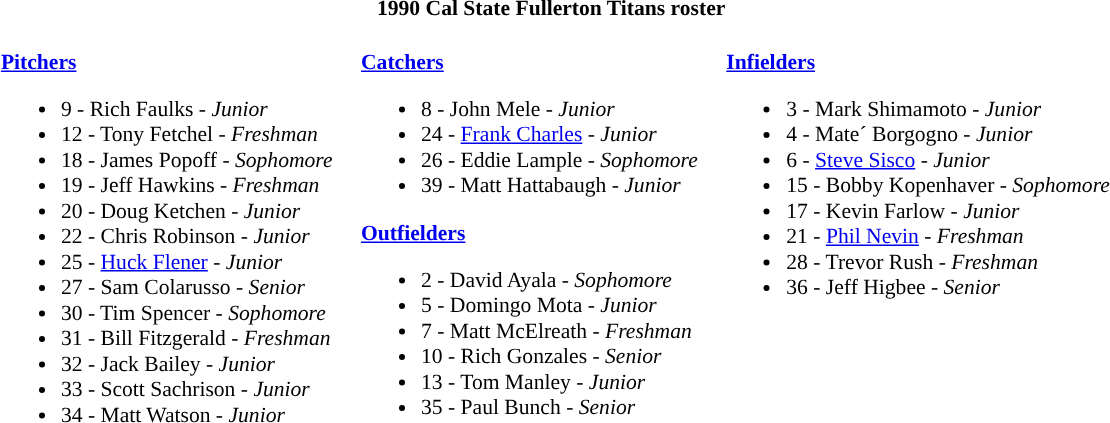<table class="toccolours" style="border-collapse:collapse; font-size:90%;">
<tr>
<th colspan=9>1990 Cal State Fullerton Titans roster</th>
</tr>
<tr>
<td width="03"> </td>
<td valign="top"><br><strong><a href='#'>Pitchers</a></strong><ul><li>9 - Rich Faulks - <em>Junior</em></li><li>12 - Tony Fetchel - <em>Freshman</em></li><li>18 - James Popoff - <em>Sophomore</em></li><li>19 - Jeff Hawkins - <em>Freshman</em></li><li>20 - Doug Ketchen - <em>Junior</em></li><li>22 - Chris Robinson - <em>Junior</em></li><li>25 - <a href='#'>Huck Flener</a> - <em>Junior</em></li><li>27 - Sam Colarusso - <em>Senior</em></li><li>30 - Tim Spencer - <em>Sophomore</em></li><li>31 - Bill Fitzgerald - <em>Freshman</em></li><li>32 - Jack Bailey - <em>Junior</em></li><li>33 - Scott Sachrison - <em>Junior</em></li><li>34 - Matt Watson - <em>Junior</em></li></ul></td>
<td width="15"> </td>
<td valign="top"><br><strong><a href='#'>Catchers</a></strong><ul><li>8 - John Mele - <em>Junior</em></li><li>24 - <a href='#'>Frank Charles</a> - <em>Junior</em></li><li>26 - Eddie Lample - <em>Sophomore</em></li><li>39 - Matt Hattabaugh - <em>Junior</em></li></ul><strong><a href='#'>Outfielders</a></strong><ul><li>2 - David Ayala - <em>Sophomore</em></li><li>5 - Domingo Mota - <em>Junior</em></li><li>7 - Matt McElreath - <em>Freshman</em></li><li>10 - Rich Gonzales - <em>Senior</em></li><li>13 - Tom Manley - <em>Junior</em></li><li>35 - Paul Bunch - <em>Senior</em></li></ul></td>
<td width="15"> </td>
<td valign="top"><br><strong><a href='#'>Infielders</a></strong><ul><li>3 - Mark Shimamoto - <em>Junior</em></li><li>4 - Mate´ Borgogno - <em>Junior</em></li><li>6 - <a href='#'>Steve Sisco</a> - <em>Junior</em></li><li>15 - Bobby Kopenhaver - <em>Sophomore</em></li><li>17 - Kevin Farlow - <em>Junior</em></li><li>21 - <a href='#'>Phil Nevin</a> - <em>Freshman</em></li><li>28 - Trevor Rush - <em>Freshman</em></li><li>36 - Jeff Higbee - <em>Senior</em></li></ul></td>
</tr>
</table>
